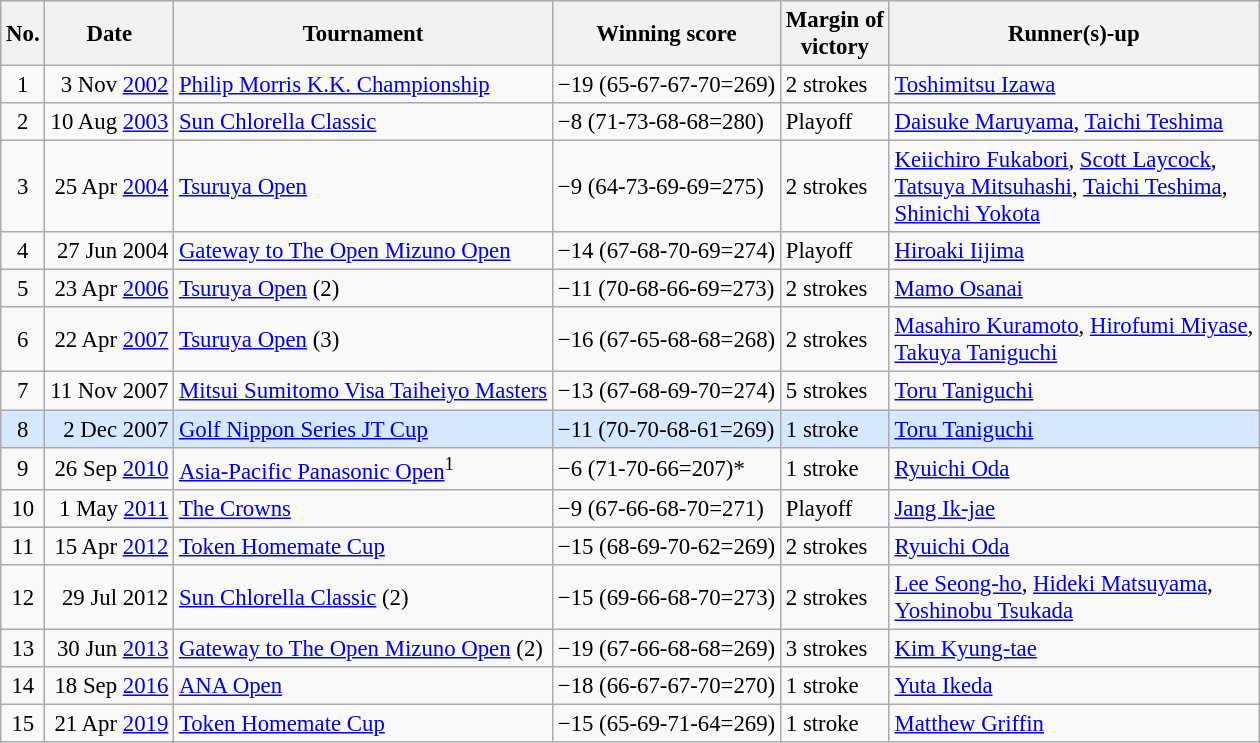<table class="wikitable" style="font-size:95%;">
<tr>
<th>No.</th>
<th>Date</th>
<th>Tournament</th>
<th>Winning score</th>
<th>Margin of<br>victory</th>
<th>Runner(s)-up</th>
</tr>
<tr>
<td align=center>1</td>
<td align=right>3 Nov <a href='#'>2002</a></td>
<td><a href='#'>Philip Morris K.K. Championship</a></td>
<td>−19 (65-67-67-70=269)</td>
<td>2 strokes</td>
<td> <a href='#'>Toshimitsu Izawa</a></td>
</tr>
<tr>
<td align=center>2</td>
<td align=right>10 Aug <a href='#'>2003</a></td>
<td><a href='#'>Sun Chlorella Classic</a></td>
<td>−8 (71-73-68-68=280)</td>
<td>Playoff</td>
<td> <a href='#'>Daisuke Maruyama</a>,  <a href='#'>Taichi Teshima</a></td>
</tr>
<tr>
<td align=center>3</td>
<td align=right>25 Apr <a href='#'>2004</a></td>
<td><a href='#'>Tsuruya Open</a></td>
<td>−9 (64-73-69-69=275)</td>
<td>2 strokes</td>
<td> <a href='#'>Keiichiro Fukabori</a>,  <a href='#'>Scott Laycock</a>,<br> <a href='#'>Tatsuya Mitsuhashi</a>,  <a href='#'>Taichi Teshima</a>,<br> <a href='#'>Shinichi Yokota</a></td>
</tr>
<tr>
<td align=center>4</td>
<td align=right>27 Jun 2004</td>
<td><a href='#'>Gateway to The Open Mizuno Open</a></td>
<td>−14 (67-68-70-69=274)</td>
<td>Playoff</td>
<td> <a href='#'>Hiroaki Iijima</a></td>
</tr>
<tr>
<td align=center>5</td>
<td align=right>23 Apr <a href='#'>2006</a></td>
<td><a href='#'>Tsuruya Open</a> (2)</td>
<td>−11 (70-68-66-69=273)</td>
<td>2 strokes</td>
<td> <a href='#'>Mamo Osanai</a></td>
</tr>
<tr>
<td align=center>6</td>
<td align=right>22 Apr <a href='#'>2007</a></td>
<td><a href='#'>Tsuruya Open</a> (3)</td>
<td>−16 (67-65-68-68=268)</td>
<td>2 strokes</td>
<td> <a href='#'>Masahiro Kuramoto</a>,  <a href='#'>Hirofumi Miyase</a>,<br> <a href='#'>Takuya Taniguchi</a></td>
</tr>
<tr>
<td align=center>7</td>
<td align=right>11 Nov 2007</td>
<td><a href='#'>Mitsui Sumitomo Visa Taiheiyo Masters</a></td>
<td>−13 (67-68-69-70=274)</td>
<td>5 strokes</td>
<td> <a href='#'>Toru Taniguchi</a></td>
</tr>
<tr style="background:#D6E8FF;">
<td align=center>8</td>
<td align=right>2 Dec 2007</td>
<td><a href='#'>Golf Nippon Series JT Cup</a></td>
<td>−11 (70-70-68-61=269)</td>
<td>1 stroke</td>
<td> <a href='#'>Toru Taniguchi</a></td>
</tr>
<tr>
<td align=center>9</td>
<td align=right>26 Sep <a href='#'>2010</a></td>
<td><a href='#'>Asia-Pacific Panasonic Open</a><sup>1</sup></td>
<td>−6 (71-70-66=207)*</td>
<td>1 stroke</td>
<td> <a href='#'>Ryuichi Oda</a></td>
</tr>
<tr>
<td align=center>10</td>
<td align=right>1 May <a href='#'>2011</a></td>
<td><a href='#'>The Crowns</a></td>
<td>−9 (67-66-68-70=271)</td>
<td>Playoff</td>
<td> <a href='#'>Jang Ik-jae</a></td>
</tr>
<tr>
<td align=center>11</td>
<td align=right>15 Apr <a href='#'>2012</a></td>
<td><a href='#'>Token Homemate Cup</a></td>
<td>−15 (68-69-70-62=269)</td>
<td>2 strokes</td>
<td> <a href='#'>Ryuichi Oda</a></td>
</tr>
<tr>
<td align=center>12</td>
<td align=right>29 Jul 2012</td>
<td><a href='#'>Sun Chlorella Classic</a> (2)</td>
<td>−15 (69-66-68-70=273)</td>
<td>2 strokes</td>
<td> <a href='#'>Lee Seong-ho</a>,  <a href='#'>Hideki Matsuyama</a>,<br> <a href='#'>Yoshinobu Tsukada</a></td>
</tr>
<tr>
<td align=center>13</td>
<td align=right>30 Jun <a href='#'>2013</a></td>
<td><a href='#'>Gateway to The Open Mizuno Open</a> (2)</td>
<td>−19 (67-66-68-68=269)</td>
<td>3 strokes</td>
<td> <a href='#'>Kim Kyung-tae</a></td>
</tr>
<tr>
<td align=center>14</td>
<td align=right>18 Sep <a href='#'>2016</a></td>
<td><a href='#'>ANA Open</a></td>
<td>−18 (66-67-67-70=270)</td>
<td>1 stroke</td>
<td> <a href='#'>Yuta Ikeda</a></td>
</tr>
<tr>
<td align=center>15</td>
<td align=right>21 Apr <a href='#'>2019</a></td>
<td><a href='#'>Token Homemate Cup</a></td>
<td>−15 (65-69-71-64=269)</td>
<td>1 stroke</td>
<td> <a href='#'>Matthew Griffin</a></td>
</tr>
</table>
